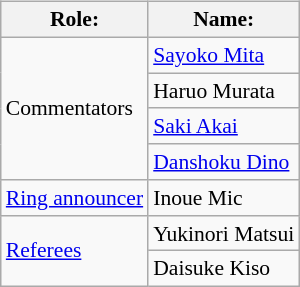<table class=wikitable style="font-size:90%; margin: 0.5em 0 0.5em 1em; float: right; clear: right;">
<tr>
<th>Role:</th>
<th>Name:</th>
</tr>
<tr>
<td rowspan=4>Commentators</td>
<td><a href='#'>Sayoko Mita</a></td>
</tr>
<tr>
<td>Haruo Murata</td>
</tr>
<tr>
<td><a href='#'>Saki Akai</a> </td>
</tr>
<tr>
<td><a href='#'>Danshoku Dino</a> </td>
</tr>
<tr>
<td><a href='#'>Ring announcer</a></td>
<td>Inoue Mic</td>
</tr>
<tr>
<td rowspan=2><a href='#'>Referees</a></td>
<td>Yukinori Matsui</td>
</tr>
<tr>
<td>Daisuke Kiso</td>
</tr>
</table>
